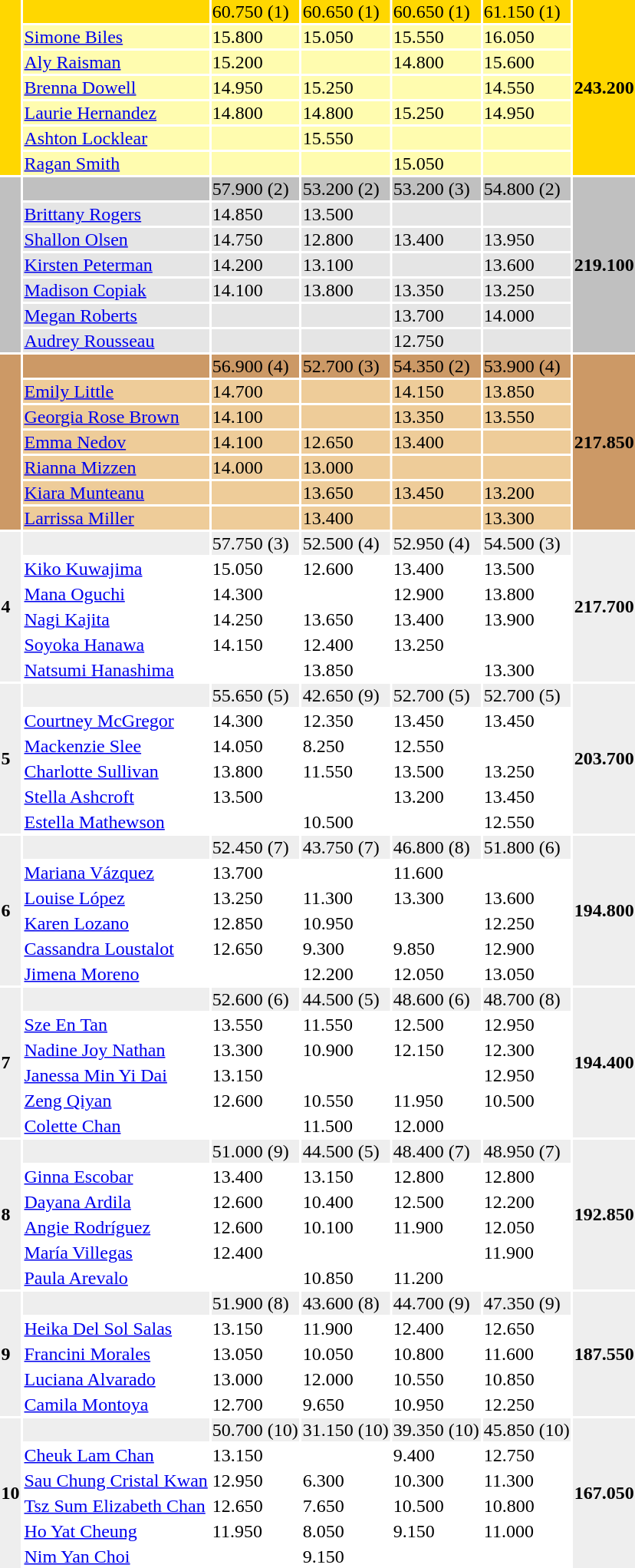<table>
<tr style="background:gold;">
<td rowspan=7></td>
<td style="text-align:left;"><strong></strong></td>
<td>60.750 (1)</td>
<td>60.650 (1)</td>
<td>60.650 (1)</td>
<td>61.150 (1)</td>
<td rowspan=7><strong>243.200</strong></td>
</tr>
<tr style="background:#fffcaf;">
<td style="text-align:left;"><a href='#'>Simone Biles</a></td>
<td>15.800</td>
<td>15.050</td>
<td>15.550</td>
<td>16.050</td>
</tr>
<tr style="background:#fffcaf;">
<td style="text-align:left;"><a href='#'>Aly Raisman</a></td>
<td>15.200</td>
<td></td>
<td>14.800</td>
<td>15.600</td>
</tr>
<tr style="background:#fffcaf;">
<td style="text-align:left;"><a href='#'>Brenna Dowell</a></td>
<td>14.950</td>
<td>15.250</td>
<td></td>
<td>14.550</td>
</tr>
<tr style="background:#fffcaf;">
<td style="text-align:left;"><a href='#'>Laurie Hernandez</a></td>
<td>14.800</td>
<td>14.800</td>
<td>15.250</td>
<td>14.950</td>
</tr>
<tr style="background:#fffcaf;">
<td style="text-align:left;"><a href='#'>Ashton Locklear</a></td>
<td></td>
<td>15.550</td>
<td></td>
<td></td>
</tr>
<tr style="background:#fffcaf;">
<td style="text-align:left;"><a href='#'>Ragan Smith</a></td>
<td></td>
<td></td>
<td>15.050</td>
<td></td>
</tr>
<tr style="background:silver;">
<td rowspan=7></td>
<td style="text-align:left;"><strong></strong></td>
<td>57.900 (2)</td>
<td>53.200 (2)</td>
<td>53.200 (3)</td>
<td>54.800 (2)</td>
<td rowspan=7><strong>219.100</strong></td>
</tr>
<tr style="background:#e5e5e5;">
<td style="text-align:left;"><a href='#'>Brittany Rogers</a></td>
<td>14.850</td>
<td>13.500</td>
<td></td>
<td></td>
</tr>
<tr style="background:#e5e5e5;">
<td style="text-align:left;"><a href='#'>Shallon Olsen</a></td>
<td>14.750</td>
<td>12.800</td>
<td>13.400</td>
<td>13.950</td>
</tr>
<tr style="background:#e5e5e5;">
<td style="text-align:left;"><a href='#'>Kirsten Peterman</a></td>
<td>14.200</td>
<td>13.100</td>
<td></td>
<td>13.600</td>
</tr>
<tr style="background:#e5e5e5;">
<td style="text-align:left;"><a href='#'>Madison Copiak</a></td>
<td>14.100</td>
<td>13.800</td>
<td>13.350</td>
<td>13.250</td>
</tr>
<tr style="background:#e5e5e5;">
<td style="text-align:left;"><a href='#'>Megan Roberts</a></td>
<td></td>
<td></td>
<td>13.700</td>
<td>14.000</td>
</tr>
<tr style="background:#e5e5e5;">
<td style="text-align:left;"><a href='#'>Audrey Rousseau</a></td>
<td></td>
<td></td>
<td>12.750</td>
<td></td>
</tr>
<tr style="background:#c96;">
<td rowspan=7></td>
<td style="text-align:left;"><strong></strong></td>
<td>56.900 (4)</td>
<td>52.700 (3)</td>
<td>54.350 (2)</td>
<td>53.900 (4)</td>
<td rowspan=7><strong>217.850</strong></td>
</tr>
<tr style="background:#ec9;">
<td style="text-align:left;"><a href='#'>Emily Little</a></td>
<td>14.700</td>
<td></td>
<td>14.150</td>
<td>13.850</td>
</tr>
<tr style="background:#ec9;">
<td style="text-align:left;"><a href='#'>Georgia Rose Brown</a></td>
<td>14.100</td>
<td></td>
<td>13.350</td>
<td>13.550</td>
</tr>
<tr style="background:#ec9;">
<td style="text-align:left;"><a href='#'>Emma Nedov</a></td>
<td>14.100</td>
<td>12.650</td>
<td>13.400</td>
<td></td>
</tr>
<tr style="background:#ec9;">
<td style="text-align:left;"><a href='#'>Rianna Mizzen</a></td>
<td>14.000</td>
<td>13.000</td>
<td></td>
<td></td>
</tr>
<tr style="background:#ec9;">
<td style="text-align:left;"><a href='#'>Kiara Munteanu</a></td>
<td></td>
<td>13.650</td>
<td>13.450</td>
<td>13.200</td>
</tr>
<tr style="background:#ec9;">
<td style="text-align:left;"><a href='#'>Larrissa Miller</a></td>
<td></td>
<td>13.400</td>
<td></td>
<td>13.300</td>
</tr>
<tr style="background:#eee;">
<td rowspan=6><strong>4</strong></td>
<td style="text-align:left;"><strong></strong></td>
<td>57.750 (3)</td>
<td>52.500 (4)</td>
<td>52.950 (4)</td>
<td>54.500 (3)</td>
<td rowspan=6><strong>217.700</strong></td>
</tr>
<tr>
<td style="text-align:left;"><a href='#'>Kiko Kuwajima</a></td>
<td>15.050</td>
<td>12.600</td>
<td>13.400</td>
<td>13.500</td>
</tr>
<tr>
<td style="text-align:left;"><a href='#'>Mana Oguchi</a></td>
<td>14.300</td>
<td></td>
<td>12.900</td>
<td>13.800</td>
</tr>
<tr>
<td style="text-align:left;"><a href='#'>Nagi Kajita</a></td>
<td>14.250</td>
<td>13.650</td>
<td>13.400</td>
<td>13.900</td>
</tr>
<tr>
<td style="text-align:left;"><a href='#'>Soyoka Hanawa</a></td>
<td>14.150</td>
<td>12.400</td>
<td>13.250</td>
<td></td>
</tr>
<tr>
<td style="text-align:left;"><a href='#'>Natsumi Hanashima</a></td>
<td></td>
<td>13.850</td>
<td></td>
<td>13.300</td>
</tr>
<tr style="background:#eee;">
<td rowspan=6><strong>5</strong></td>
<td style="text-align:left;"><strong></strong></td>
<td>55.650 (5)</td>
<td>42.650 (9)</td>
<td>52.700 (5)</td>
<td>52.700 (5)</td>
<td rowspan=6><strong>203.700</strong></td>
</tr>
<tr>
<td style="text-align:left;"><a href='#'>Courtney McGregor</a></td>
<td>14.300</td>
<td>12.350</td>
<td>13.450</td>
<td>13.450</td>
</tr>
<tr>
<td style="text-align:left;"><a href='#'>Mackenzie Slee</a></td>
<td>14.050</td>
<td>8.250</td>
<td>12.550</td>
<td></td>
</tr>
<tr>
<td style="text-align:left;"><a href='#'>Charlotte Sullivan</a></td>
<td>13.800</td>
<td>11.550</td>
<td>13.500</td>
<td>13.250</td>
</tr>
<tr>
<td style="text-align:left;"><a href='#'>Stella Ashcroft</a></td>
<td>13.500</td>
<td></td>
<td>13.200</td>
<td>13.450</td>
</tr>
<tr>
<td style="text-align:left;"><a href='#'>Estella Mathewson</a></td>
<td></td>
<td>10.500</td>
<td></td>
<td>12.550</td>
</tr>
<tr style="background:#eee;">
<td rowspan=6><strong>6</strong></td>
<td style="text-align:left;"><strong></strong></td>
<td>52.450 (7)</td>
<td>43.750 (7)</td>
<td>46.800 (8)</td>
<td>51.800 (6)</td>
<td rowspan=6><strong>194.800</strong></td>
</tr>
<tr>
<td style="text-align:left;"><a href='#'>Mariana Vázquez</a></td>
<td>13.700</td>
<td></td>
<td>11.600</td>
<td></td>
</tr>
<tr>
<td style="text-align:left;"><a href='#'>Louise López</a></td>
<td>13.250</td>
<td>11.300</td>
<td>13.300</td>
<td>13.600</td>
</tr>
<tr>
<td style="text-align:left;"><a href='#'>Karen Lozano</a></td>
<td>12.850</td>
<td>10.950</td>
<td></td>
<td>12.250</td>
</tr>
<tr>
<td style="text-align:left;"><a href='#'>Cassandra Loustalot</a></td>
<td>12.650</td>
<td>9.300</td>
<td>9.850</td>
<td>12.900</td>
</tr>
<tr>
<td style="text-align:left;"><a href='#'>Jimena Moreno</a></td>
<td></td>
<td>12.200</td>
<td>12.050</td>
<td>13.050</td>
</tr>
<tr style="background:#eee;">
<td rowspan=6><strong>7</strong></td>
<td style="text-align:left;"><strong></strong></td>
<td>52.600 (6)</td>
<td>44.500 (5)</td>
<td>48.600 (6)</td>
<td>48.700 (8)</td>
<td rowspan=6><strong>194.400</strong></td>
</tr>
<tr>
<td style="text-align:left;"><a href='#'>Sze En Tan</a></td>
<td>13.550</td>
<td>11.550</td>
<td>12.500</td>
<td>12.950</td>
</tr>
<tr>
<td style="text-align:left;"><a href='#'>Nadine Joy Nathan</a></td>
<td>13.300</td>
<td>10.900</td>
<td>12.150</td>
<td>12.300</td>
</tr>
<tr>
<td style="text-align:left;"><a href='#'>Janessa Min Yi Dai</a></td>
<td>13.150</td>
<td></td>
<td></td>
<td>12.950</td>
</tr>
<tr>
<td style="text-align:left;"><a href='#'>Zeng Qiyan</a></td>
<td>12.600</td>
<td>10.550</td>
<td>11.950</td>
<td>10.500</td>
</tr>
<tr>
<td style="text-align:left;"><a href='#'>Colette Chan</a></td>
<td></td>
<td>11.500</td>
<td>12.000</td>
<td></td>
</tr>
<tr style="background:#eee;">
<td rowspan=6><strong>8</strong></td>
<td style="text-align:left;"><strong></strong></td>
<td>51.000 (9)</td>
<td>44.500 (5)</td>
<td>48.400 (7)</td>
<td>48.950 (7)</td>
<td rowspan=6><strong>192.850</strong></td>
</tr>
<tr>
<td style="text-align:left;"><a href='#'>Ginna Escobar</a></td>
<td>13.400</td>
<td>13.150</td>
<td>12.800</td>
<td>12.800</td>
</tr>
<tr>
<td style="text-align:left;"><a href='#'>Dayana Ardila</a></td>
<td>12.600</td>
<td>10.400</td>
<td>12.500</td>
<td>12.200</td>
</tr>
<tr>
<td style="text-align:left;"><a href='#'>Angie Rodríguez</a></td>
<td>12.600</td>
<td>10.100</td>
<td>11.900</td>
<td>12.050</td>
</tr>
<tr>
<td style="text-align:left;"><a href='#'>María Villegas</a></td>
<td>12.400</td>
<td></td>
<td></td>
<td>11.900</td>
</tr>
<tr>
<td style="text-align:left;"><a href='#'>Paula Arevalo</a></td>
<td></td>
<td>10.850</td>
<td>11.200</td>
<td></td>
</tr>
<tr style="background:#eee;">
<td rowspan=5><strong>9</strong></td>
<td style="text-align:left;"><strong></strong></td>
<td>51.900 (8)</td>
<td>43.600 (8)</td>
<td>44.700 (9)</td>
<td>47.350 (9)</td>
<td rowspan=5><strong>187.550</strong></td>
</tr>
<tr>
<td style="text-align:left;"><a href='#'>Heika Del Sol Salas</a></td>
<td>13.150</td>
<td>11.900</td>
<td>12.400</td>
<td>12.650</td>
</tr>
<tr>
<td style="text-align:left;"><a href='#'>Francini Morales</a></td>
<td>13.050</td>
<td>10.050</td>
<td>10.800</td>
<td>11.600</td>
</tr>
<tr>
<td style="text-align:left;"><a href='#'>Luciana Alvarado</a></td>
<td>13.000</td>
<td>12.000</td>
<td>10.550</td>
<td>10.850</td>
</tr>
<tr>
<td style="text-align:left;"><a href='#'>Camila Montoya</a></td>
<td>12.700</td>
<td>9.650</td>
<td>10.950</td>
<td>12.250</td>
</tr>
<tr style="background:#eee;">
<td rowspan=6><strong>10</strong></td>
<td style="text-align:left;"><strong></strong></td>
<td>50.700 (10)</td>
<td>31.150 (10)</td>
<td>39.350 (10)</td>
<td>45.850 (10)</td>
<td rowspan=6><strong>167.050</strong></td>
</tr>
<tr>
<td style="text-align:left;"><a href='#'>Cheuk Lam Chan</a></td>
<td>13.150</td>
<td></td>
<td>9.400</td>
<td>12.750</td>
</tr>
<tr>
<td style="text-align:left;"><a href='#'>Sau Chung Cristal Kwan</a></td>
<td>12.950</td>
<td>6.300</td>
<td>10.300</td>
<td>11.300</td>
</tr>
<tr>
<td style="text-align:left;"><a href='#'>Tsz Sum Elizabeth Chan</a></td>
<td>12.650</td>
<td>7.650</td>
<td>10.500</td>
<td>10.800</td>
</tr>
<tr>
<td style="text-align:left;"><a href='#'>Ho Yat Cheung</a></td>
<td>11.950</td>
<td>8.050</td>
<td>9.150</td>
<td>11.000</td>
</tr>
<tr>
<td style="text-align:left;"><a href='#'>Nim Yan Choi</a></td>
<td></td>
<td>9.150</td>
<td></td>
<td></td>
</tr>
</table>
